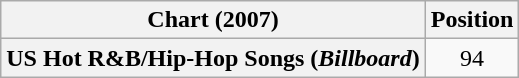<table class="wikitable plainrowheaders" style="text-align:center">
<tr>
<th scope="col">Chart (2007)</th>
<th scope="col">Position</th>
</tr>
<tr>
<th scope="row">US Hot R&B/Hip-Hop Songs (<em>Billboard</em>)</th>
<td>94</td>
</tr>
</table>
